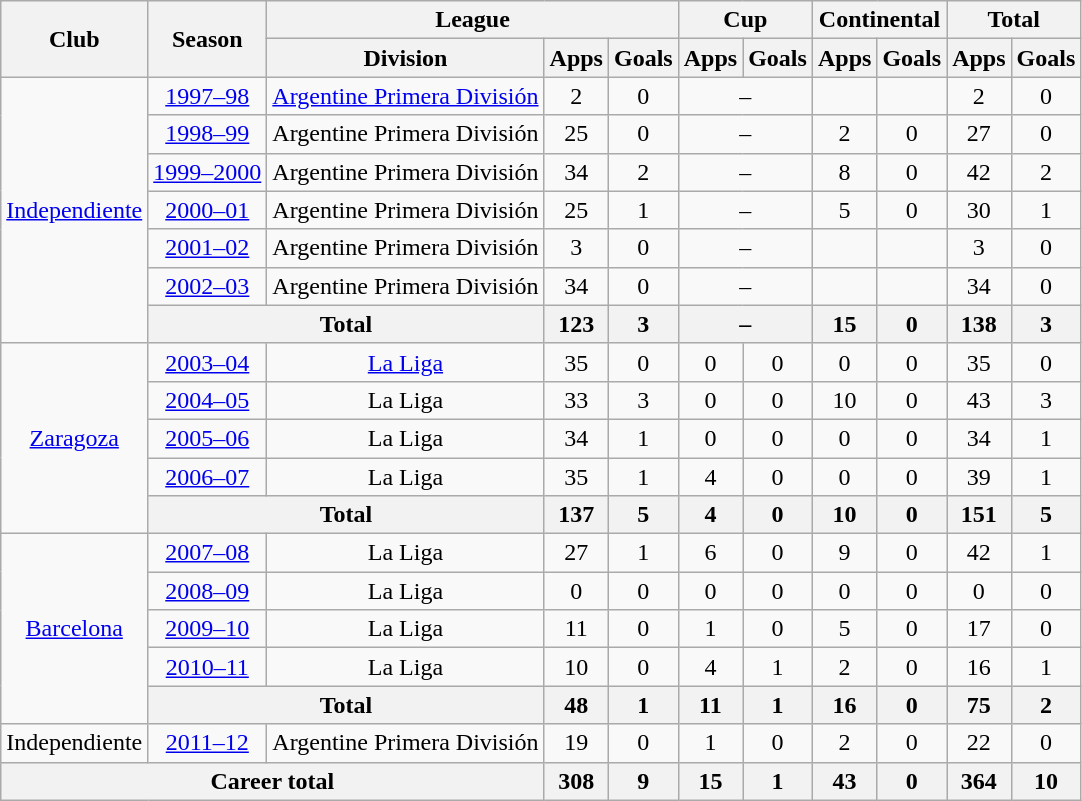<table class="wikitable" style="text-align:center">
<tr>
<th rowspan="2">Club</th>
<th rowspan="2">Season</th>
<th colspan="3">League</th>
<th colspan="2">Cup</th>
<th colspan="2">Continental</th>
<th colspan="2">Total</th>
</tr>
<tr>
<th>Division</th>
<th>Apps</th>
<th>Goals</th>
<th>Apps</th>
<th>Goals</th>
<th>Apps</th>
<th>Goals</th>
<th>Apps</th>
<th>Goals</th>
</tr>
<tr>
<td rowspan="7"><a href='#'>Independiente</a></td>
<td><a href='#'>1997–98</a></td>
<td><a href='#'>Argentine Primera División</a></td>
<td>2</td>
<td>0</td>
<td colspan="2">–</td>
<td></td>
<td></td>
<td>2</td>
<td>0</td>
</tr>
<tr>
<td><a href='#'>1998–99</a></td>
<td>Argentine Primera División</td>
<td>25</td>
<td>0</td>
<td colspan="2">–</td>
<td>2</td>
<td>0</td>
<td>27</td>
<td>0</td>
</tr>
<tr>
<td><a href='#'>1999–2000</a></td>
<td>Argentine Primera División</td>
<td>34</td>
<td>2</td>
<td colspan="2">–</td>
<td>8</td>
<td>0</td>
<td>42</td>
<td>2</td>
</tr>
<tr>
<td><a href='#'>2000–01</a></td>
<td>Argentine Primera División</td>
<td>25</td>
<td>1</td>
<td colspan="2">–</td>
<td>5</td>
<td>0</td>
<td>30</td>
<td>1</td>
</tr>
<tr>
<td><a href='#'>2001–02</a></td>
<td>Argentine Primera División</td>
<td>3</td>
<td>0</td>
<td colspan="2">–</td>
<td></td>
<td></td>
<td>3</td>
<td>0</td>
</tr>
<tr>
<td><a href='#'>2002–03</a></td>
<td>Argentine Primera División</td>
<td>34</td>
<td>0</td>
<td colspan="2">–</td>
<td></td>
<td></td>
<td>34</td>
<td>0</td>
</tr>
<tr>
<th colspan="2">Total</th>
<th>123</th>
<th>3</th>
<th colspan="2">–</th>
<th>15</th>
<th>0</th>
<th>138</th>
<th>3</th>
</tr>
<tr>
<td rowspan="5"><a href='#'>Zaragoza</a></td>
<td><a href='#'>2003–04</a></td>
<td><a href='#'>La Liga</a></td>
<td>35</td>
<td>0</td>
<td>0</td>
<td>0</td>
<td>0</td>
<td>0</td>
<td>35</td>
<td>0</td>
</tr>
<tr>
<td><a href='#'>2004–05</a></td>
<td>La Liga</td>
<td>33</td>
<td>3</td>
<td>0</td>
<td>0</td>
<td>10</td>
<td>0</td>
<td>43</td>
<td>3</td>
</tr>
<tr>
<td><a href='#'>2005–06</a></td>
<td>La Liga</td>
<td>34</td>
<td>1</td>
<td>0</td>
<td>0</td>
<td>0</td>
<td>0</td>
<td>34</td>
<td>1</td>
</tr>
<tr>
<td><a href='#'>2006–07</a></td>
<td>La Liga</td>
<td>35</td>
<td>1</td>
<td>4</td>
<td>0</td>
<td>0</td>
<td>0</td>
<td>39</td>
<td>1</td>
</tr>
<tr>
<th colspan="2">Total</th>
<th>137</th>
<th>5</th>
<th>4</th>
<th>0</th>
<th>10</th>
<th>0</th>
<th>151</th>
<th>5</th>
</tr>
<tr>
<td rowspan="5"><a href='#'>Barcelona</a></td>
<td><a href='#'>2007–08</a></td>
<td>La Liga</td>
<td>27</td>
<td>1</td>
<td>6</td>
<td>0</td>
<td>9</td>
<td>0</td>
<td>42</td>
<td>1</td>
</tr>
<tr>
<td><a href='#'>2008–09</a></td>
<td>La Liga</td>
<td>0</td>
<td>0</td>
<td>0</td>
<td>0</td>
<td>0</td>
<td>0</td>
<td>0</td>
<td>0</td>
</tr>
<tr>
<td><a href='#'>2009–10</a></td>
<td>La Liga</td>
<td>11</td>
<td>0</td>
<td>1</td>
<td>0</td>
<td>5</td>
<td>0</td>
<td>17</td>
<td>0</td>
</tr>
<tr>
<td><a href='#'>2010–11</a></td>
<td>La Liga</td>
<td>10</td>
<td>0</td>
<td>4</td>
<td>1</td>
<td>2</td>
<td>0</td>
<td>16</td>
<td>1</td>
</tr>
<tr>
<th colspan="2">Total</th>
<th>48</th>
<th>1</th>
<th>11</th>
<th>1</th>
<th>16</th>
<th>0</th>
<th>75</th>
<th>2</th>
</tr>
<tr>
<td>Independiente</td>
<td><a href='#'>2011–12</a></td>
<td>Argentine Primera División</td>
<td>19</td>
<td>0</td>
<td>1</td>
<td>0</td>
<td>2</td>
<td>0</td>
<td>22</td>
<td>0</td>
</tr>
<tr>
<th colspan="3">Career total</th>
<th>308</th>
<th>9</th>
<th>15</th>
<th>1</th>
<th>43</th>
<th>0</th>
<th>364</th>
<th>10</th>
</tr>
</table>
